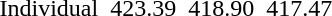<table>
<tr>
<td>Individual <br> </td>
<td></td>
<td>423.39</td>
<td></td>
<td>418.90</td>
<td></td>
<td>417.47</td>
</tr>
</table>
